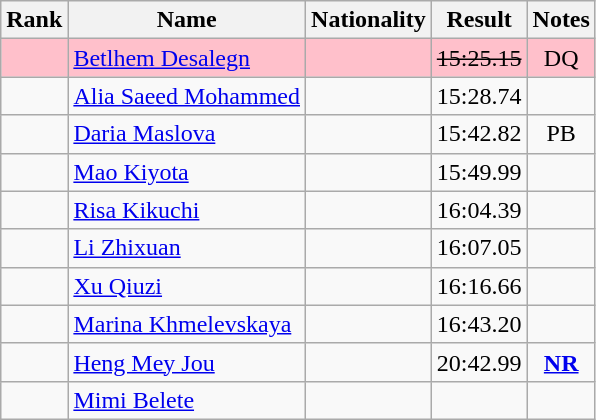<table class="wikitable sortable" style="text-align:center">
<tr>
<th>Rank</th>
<th>Name</th>
<th>Nationality</th>
<th>Result</th>
<th>Notes</th>
</tr>
<tr bgcolor=pink>
<td><s> </s></td>
<td align=left><a href='#'>Betlhem Desalegn</a></td>
<td align=left></td>
<td><s>15:25.15 </s></td>
<td>DQ</td>
</tr>
<tr>
<td></td>
<td align=left><a href='#'>Alia Saeed Mohammed</a></td>
<td align=left></td>
<td>15:28.74</td>
<td></td>
</tr>
<tr>
<td></td>
<td align=left><a href='#'>Daria Maslova</a></td>
<td align=left></td>
<td>15:42.82</td>
<td>PB</td>
</tr>
<tr>
<td></td>
<td align=left><a href='#'>Mao Kiyota</a></td>
<td align=left></td>
<td>15:49.99</td>
<td></td>
</tr>
<tr>
<td></td>
<td align=left><a href='#'>Risa Kikuchi</a></td>
<td align=left></td>
<td>16:04.39</td>
<td></td>
</tr>
<tr>
<td></td>
<td align=left><a href='#'>Li Zhixuan</a></td>
<td align=left></td>
<td>16:07.05</td>
<td></td>
</tr>
<tr>
<td></td>
<td align=left><a href='#'>Xu Qiuzi</a></td>
<td align=left></td>
<td>16:16.66</td>
<td></td>
</tr>
<tr>
<td></td>
<td align=left><a href='#'>Marina Khmelevskaya</a></td>
<td align=left></td>
<td>16:43.20</td>
<td></td>
</tr>
<tr>
<td></td>
<td align=left><a href='#'>Heng Mey Jou</a></td>
<td align=left></td>
<td>20:42.99</td>
<td><strong><a href='#'>NR</a></strong></td>
</tr>
<tr>
<td></td>
<td align=left><a href='#'>Mimi Belete</a></td>
<td align=left></td>
<td></td>
<td></td>
</tr>
</table>
